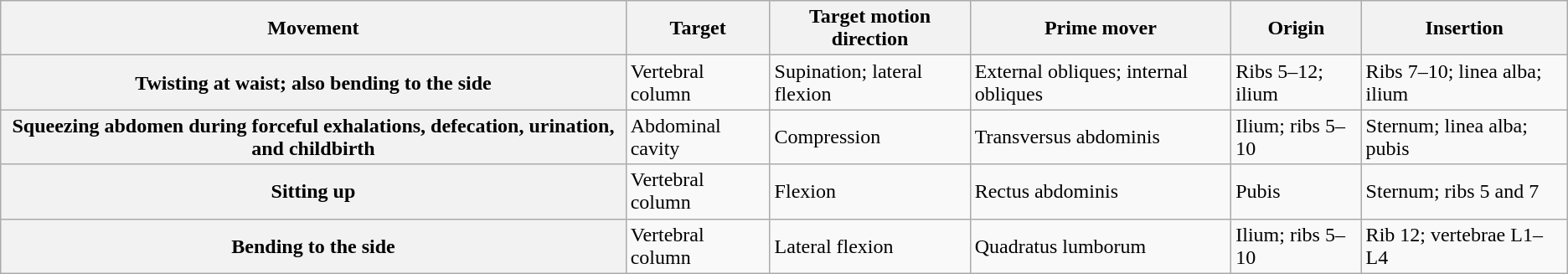<table class="wikitable">
<tr>
<th>Movement</th>
<th>Target</th>
<th>Target motion direction</th>
<th>Prime mover</th>
<th>Origin</th>
<th>Insertion</th>
</tr>
<tr>
<th>Twisting at waist; also bending to the side</th>
<td>Vertebral column</td>
<td>Supination; lateral flexion</td>
<td>External obliques; internal obliques</td>
<td>Ribs 5–12; ilium</td>
<td>Ribs 7–10; linea alba; ilium</td>
</tr>
<tr>
<th>Squeezing abdomen during forceful exhalations, defecation, urination, and childbirth</th>
<td>Abdominal cavity</td>
<td>Compression</td>
<td>Transversus abdominis</td>
<td>Ilium; ribs 5–10</td>
<td>Sternum; linea alba; pubis</td>
</tr>
<tr>
<th>Sitting up</th>
<td>Vertebral column</td>
<td>Flexion</td>
<td>Rectus abdominis</td>
<td>Pubis</td>
<td>Sternum; ribs 5 and 7</td>
</tr>
<tr>
<th>Bending to the side</th>
<td>Vertebral column</td>
<td>Lateral flexion</td>
<td>Quadratus lumborum</td>
<td>Ilium; ribs 5–10</td>
<td>Rib 12; vertebrae L1–L4</td>
</tr>
</table>
